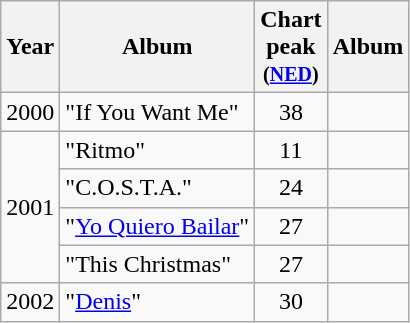<table class="wikitable">
<tr>
<th>Year</th>
<th>Album</th>
<th>Chart <br>peak<br><small>(<a href='#'>NED</a>)<br></small></th>
<th>Album</th>
</tr>
<tr>
<td>2000</td>
<td>"If You Want Me"</td>
<td style="text-align:center;">38</td>
<td style="text-align:center;"></td>
</tr>
<tr>
<td rowspan=4>2001</td>
<td>"Ritmo"</td>
<td style="text-align:center;">11</td>
<td style="text-align:center;"></td>
</tr>
<tr>
<td>"C.O.S.T.A."</td>
<td style="text-align:center;">24</td>
<td style="text-align:center;"></td>
</tr>
<tr>
<td>"<a href='#'>Yo Quiero Bailar</a>"</td>
<td style="text-align:center;">27</td>
<td style="text-align:center;"></td>
</tr>
<tr>
<td>"This Christmas"</td>
<td style="text-align:center;">27</td>
<td style="text-align:center;"></td>
</tr>
<tr>
<td>2002</td>
<td>"<a href='#'>Denis</a>"</td>
<td style="text-align:center;">30</td>
<td style="text-align:center;"></td>
</tr>
</table>
